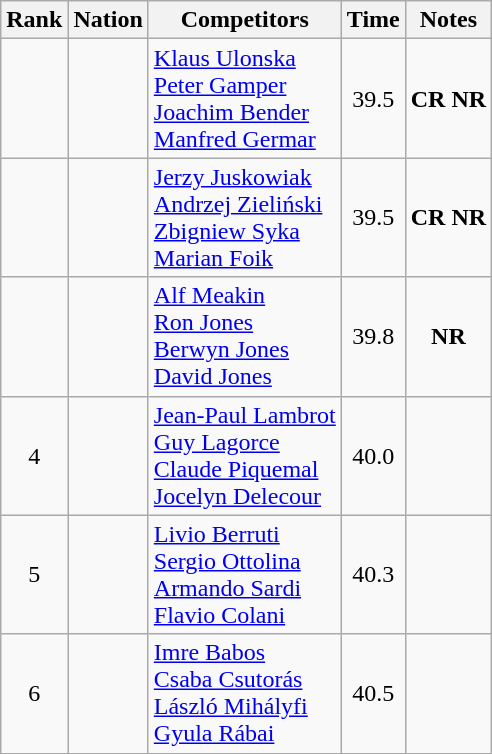<table class="wikitable sortable" style="text-align:center">
<tr>
<th>Rank</th>
<th>Nation</th>
<th>Competitors</th>
<th>Time</th>
<th>Notes</th>
</tr>
<tr>
<td></td>
<td align=left></td>
<td align=left><a href='#'>Klaus Ulonska</a><br><a href='#'>Peter Gamper</a><br><a href='#'>Joachim Bender</a><br><a href='#'>Manfred Germar</a></td>
<td>39.5</td>
<td><strong>CR NR</strong></td>
</tr>
<tr>
<td></td>
<td align=left></td>
<td align=left><a href='#'>Jerzy Juskowiak</a><br><a href='#'>Andrzej Zieliński</a><br><a href='#'>Zbigniew Syka</a><br><a href='#'>Marian Foik</a></td>
<td>39.5</td>
<td><strong>CR NR</strong></td>
</tr>
<tr>
<td></td>
<td align=left></td>
<td align=left><a href='#'>Alf Meakin</a><br><a href='#'>Ron Jones</a><br><a href='#'>Berwyn Jones</a><br><a href='#'>David Jones</a></td>
<td>39.8</td>
<td><strong>NR</strong></td>
</tr>
<tr>
<td>4</td>
<td align=left></td>
<td align=left><a href='#'>Jean-Paul Lambrot</a><br><a href='#'>Guy Lagorce</a><br><a href='#'>Claude Piquemal</a><br><a href='#'>Jocelyn Delecour</a></td>
<td>40.0</td>
<td></td>
</tr>
<tr>
<td>5</td>
<td align=left></td>
<td align=left><a href='#'>Livio Berruti</a><br><a href='#'>Sergio Ottolina</a><br><a href='#'>Armando Sardi</a><br><a href='#'>Flavio Colani</a></td>
<td>40.3</td>
<td></td>
</tr>
<tr>
<td>6</td>
<td align=left></td>
<td align=left><a href='#'>Imre Babos</a><br><a href='#'>Csaba Csutorás</a><br><a href='#'>László Mihályfi</a><br><a href='#'>Gyula Rábai</a></td>
<td>40.5</td>
<td></td>
</tr>
</table>
